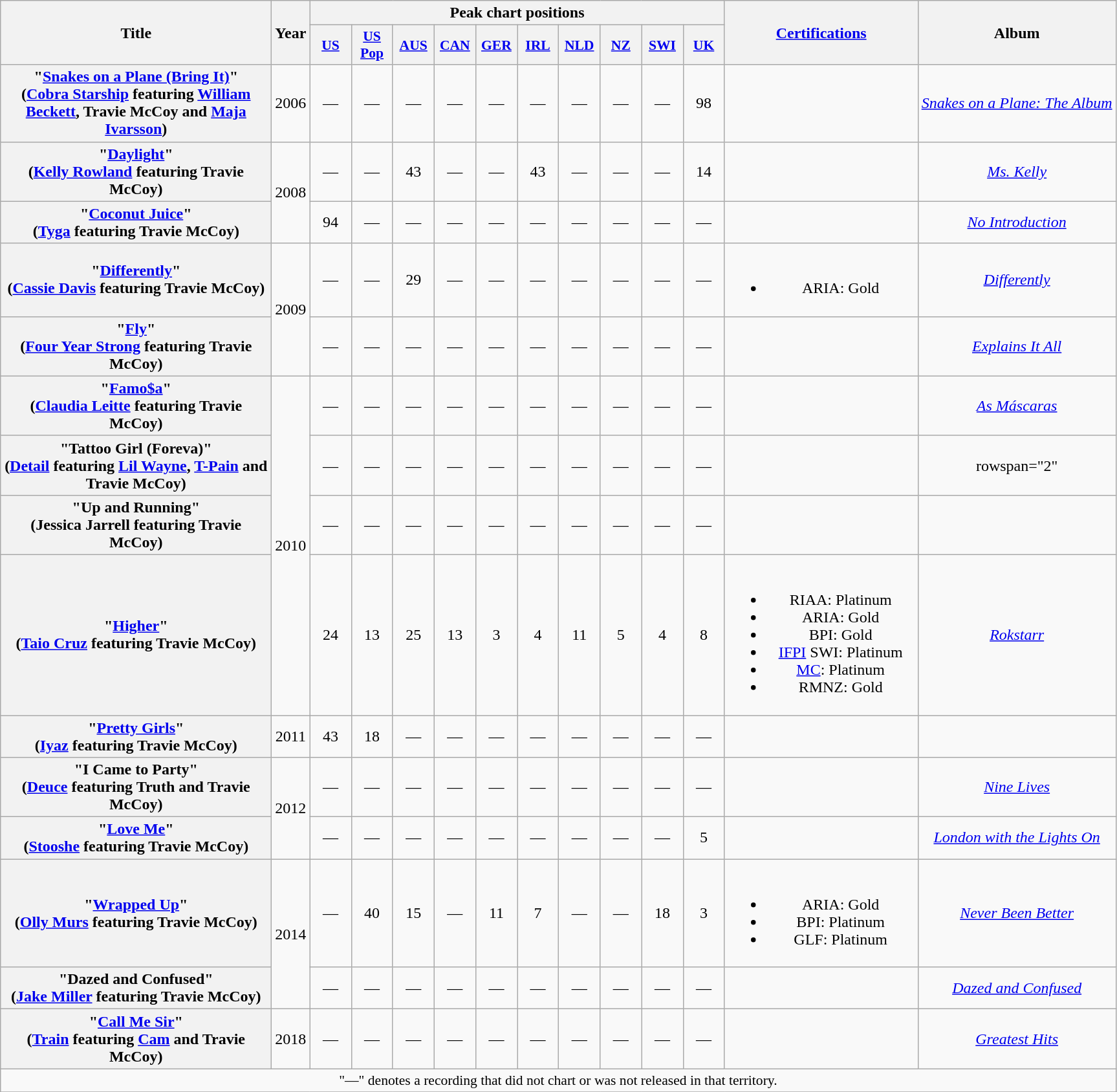<table class="wikitable plainrowheaders" style="text-align:center;">
<tr>
<th scope="col" rowspan="2" style="width:17em;">Title</th>
<th scope="col" rowspan="2">Year</th>
<th scope="col" colspan="10">Peak chart positions</th>
<th scope="col" rowspan="2" style="width:12em;"><a href='#'>Certifications</a></th>
<th scope="col" rowspan="2">Album</th>
</tr>
<tr>
<th scope="col" style="width:2.5em;font-size:90%;"><a href='#'>US</a><br></th>
<th scope="col" style="width:2.5em;font-size:90%;"><a href='#'>US<br>Pop</a><br></th>
<th scope="col" style="width:2.5em;font-size:90%;"><a href='#'>AUS</a><br></th>
<th scope="col" style="width:2.5em;font-size:90%;"><a href='#'>CAN</a><br></th>
<th scope="col" style="width:2.5em;font-size:90%;"><a href='#'>GER</a><br></th>
<th scope="col" style="width:2.5em;font-size:90%;"><a href='#'>IRL</a><br></th>
<th scope="col" style="width:2.5em;font-size:90%;"><a href='#'>NLD</a><br></th>
<th scope="col" style="width:2.5em;font-size:90%;"><a href='#'>NZ</a><br></th>
<th scope="col" style="width:2.5em;font-size:90%;"><a href='#'>SWI</a><br></th>
<th scope="col" style="width:2.5em;font-size:90%;"><a href='#'>UK</a><br></th>
</tr>
<tr>
<th scope="row">"<a href='#'>Snakes on a Plane (Bring It)</a>"<br><span>(<a href='#'>Cobra Starship</a> featuring <a href='#'>William Beckett</a>, Travie McCoy and <a href='#'>Maja Ivarsson</a>)</span></th>
<td>2006</td>
<td>—</td>
<td>—</td>
<td>—</td>
<td>—</td>
<td>—</td>
<td>—</td>
<td>—</td>
<td>—</td>
<td>—</td>
<td>98</td>
<td></td>
<td><em><a href='#'>Snakes on a Plane: The Album</a></em></td>
</tr>
<tr>
<th scope="row">"<a href='#'>Daylight</a>"<br><span>(<a href='#'>Kelly Rowland</a> featuring Travie McCoy)</span></th>
<td rowspan="2">2008</td>
<td>—</td>
<td>—</td>
<td>43</td>
<td>—</td>
<td>—</td>
<td>43</td>
<td>—</td>
<td>—</td>
<td>—</td>
<td>14</td>
<td></td>
<td><em><a href='#'>Ms. Kelly</a></em></td>
</tr>
<tr>
<th scope="row">"<a href='#'>Coconut Juice</a>"<br><span>(<a href='#'>Tyga</a> featuring Travie McCoy)</span></th>
<td>94</td>
<td>—</td>
<td>—</td>
<td>—</td>
<td>—</td>
<td>—</td>
<td>—</td>
<td>—</td>
<td>—</td>
<td>—</td>
<td></td>
<td><em><a href='#'>No Introduction</a></em></td>
</tr>
<tr>
<th scope="row">"<a href='#'>Differently</a>"<br><span>(<a href='#'>Cassie Davis</a> featuring Travie McCoy)</span></th>
<td rowspan="2">2009</td>
<td>—</td>
<td>—</td>
<td>29</td>
<td>—</td>
<td>—</td>
<td>—</td>
<td>—</td>
<td>—</td>
<td>—</td>
<td>—</td>
<td><br><ul><li>ARIA: Gold</li></ul></td>
<td><em><a href='#'>Differently</a></em></td>
</tr>
<tr>
<th scope="row">"<a href='#'>Fly</a>"<br><span>(<a href='#'>Four Year Strong</a> featuring Travie McCoy)</span></th>
<td>—</td>
<td>—</td>
<td>—</td>
<td>—</td>
<td>—</td>
<td>—</td>
<td>—</td>
<td>—</td>
<td>—</td>
<td>—</td>
<td></td>
<td><em><a href='#'>Explains It All</a></em></td>
</tr>
<tr>
<th scope="row">"<a href='#'>Famo$a</a>"<br><span>(<a href='#'>Claudia Leitte</a> featuring Travie McCoy)</span></th>
<td rowspan="4">2010</td>
<td>—</td>
<td>—</td>
<td>—</td>
<td>—</td>
<td>—</td>
<td>—</td>
<td>—</td>
<td>—</td>
<td>—</td>
<td>—</td>
<td></td>
<td><em><a href='#'>As Máscaras</a></em></td>
</tr>
<tr>
<th scope="row">"Tattoo Girl (Foreva)"<br><span>(<a href='#'>Detail</a> featuring <a href='#'>Lil Wayne</a>, <a href='#'>T-Pain</a> and Travie McCoy)</span></th>
<td>—</td>
<td>—</td>
<td>—</td>
<td>—</td>
<td>—</td>
<td>—</td>
<td>—</td>
<td>—</td>
<td>—</td>
<td>—</td>
<td></td>
<td>rowspan="2" </td>
</tr>
<tr>
<th scope="row">"Up and Running"<br><span>(Jessica Jarrell featuring Travie McCoy)</span></th>
<td>—</td>
<td>—</td>
<td>—</td>
<td>—</td>
<td>—</td>
<td>—</td>
<td>—</td>
<td>—</td>
<td>—</td>
<td>—</td>
<td></td>
</tr>
<tr>
<th scope="row">"<a href='#'>Higher</a>"<br><span>(<a href='#'>Taio Cruz</a> featuring Travie McCoy)</span></th>
<td>24</td>
<td>13</td>
<td>25</td>
<td>13</td>
<td>3</td>
<td>4</td>
<td>11</td>
<td>5</td>
<td>4</td>
<td>8</td>
<td><br><ul><li>RIAA: Platinum</li><li>ARIA: Gold</li><li>BPI: Gold</li><li><a href='#'>IFPI</a> SWI: Platinum</li><li><a href='#'>MC</a>: Platinum</li><li>RMNZ: Gold</li></ul></td>
<td><em><a href='#'>Rokstarr</a></em></td>
</tr>
<tr>
<th scope="row">"<a href='#'>Pretty Girls</a>"<br><span>(<a href='#'>Iyaz</a> featuring Travie McCoy)</span></th>
<td>2011</td>
<td>43</td>
<td>18</td>
<td>—</td>
<td>—</td>
<td>—</td>
<td>—</td>
<td>—</td>
<td>—</td>
<td>—</td>
<td>—</td>
<td></td>
<td></td>
</tr>
<tr>
<th scope="row">"I Came to Party"<br><span>(<a href='#'>Deuce</a> featuring Truth and Travie McCoy)</span></th>
<td rowspan="2">2012</td>
<td>—</td>
<td>—</td>
<td>—</td>
<td>—</td>
<td>—</td>
<td>—</td>
<td>—</td>
<td>—</td>
<td>—</td>
<td>—</td>
<td></td>
<td><em><a href='#'>Nine Lives</a></em></td>
</tr>
<tr>
<th scope="row">"<a href='#'>Love Me</a>"<br><span>(<a href='#'>Stooshe</a> featuring Travie McCoy)</span></th>
<td>—</td>
<td>—</td>
<td>—</td>
<td>—</td>
<td>—</td>
<td>—</td>
<td>—</td>
<td>—</td>
<td>—</td>
<td>5</td>
<td></td>
<td><em><a href='#'>London with the Lights On</a></em></td>
</tr>
<tr>
<th scope="row">"<a href='#'>Wrapped Up</a>"<br><span>(<a href='#'>Olly Murs</a> featuring Travie McCoy)</span></th>
<td rowspan="2">2014</td>
<td>—</td>
<td>40</td>
<td>15</td>
<td>—</td>
<td>11</td>
<td>7</td>
<td>—</td>
<td>—</td>
<td>18</td>
<td>3</td>
<td><br><ul><li>ARIA: Gold</li><li>BPI: Platinum</li><li>GLF: Platinum</li></ul></td>
<td><em><a href='#'>Never Been Better</a></em></td>
</tr>
<tr>
<th scope="row">"Dazed and Confused"<br><span>(<a href='#'>Jake Miller</a> featuring Travie McCoy)</span></th>
<td>—</td>
<td>—</td>
<td>—</td>
<td>—</td>
<td>—</td>
<td>—</td>
<td>—</td>
<td>—</td>
<td>—</td>
<td>—</td>
<td></td>
<td><em><a href='#'>Dazed and Confused</a></em></td>
</tr>
<tr>
<th scope="row">"<a href='#'>Call Me Sir</a>"<br><span>(<a href='#'>Train</a> featuring <a href='#'>Cam</a> and Travie McCoy)</span></th>
<td>2018</td>
<td>—</td>
<td>—</td>
<td>—</td>
<td>—</td>
<td>—</td>
<td>—</td>
<td>—</td>
<td>—</td>
<td>—</td>
<td>—</td>
<td></td>
<td><em><a href='#'>Greatest Hits</a></em></td>
</tr>
<tr>
<td colspan="14" style="font-size:90%">"—" denotes a recording that did not chart or was not released in that territory.</td>
</tr>
<tr>
</tr>
</table>
